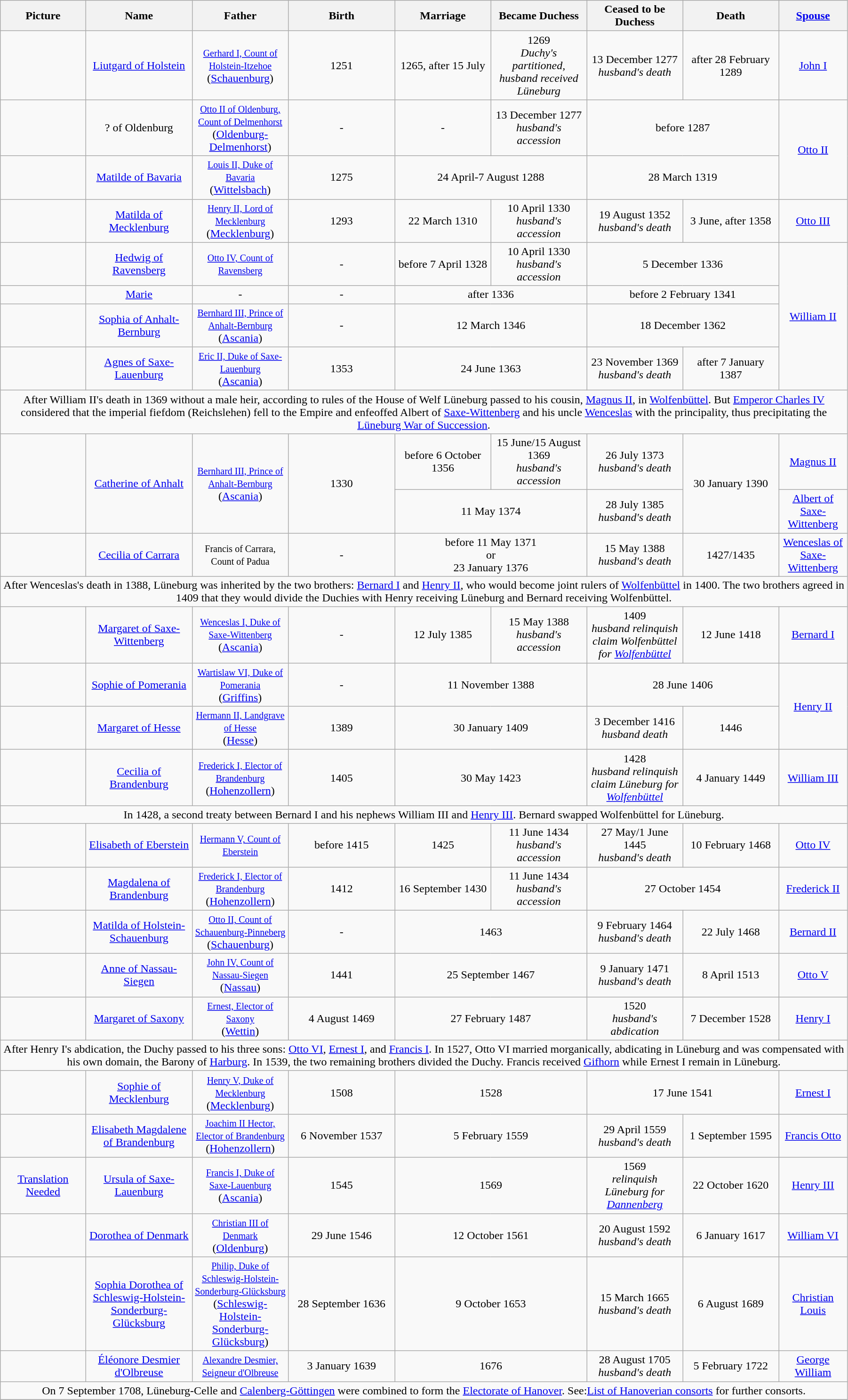<table width=95% class="wikitable">
<tr>
<th width = "8%">Picture</th>
<th width = "10%">Name</th>
<th width = "9%">Father</th>
<th width = "10%">Birth</th>
<th width = "9%">Marriage</th>
<th width = "9%">Became Duchess</th>
<th width = "9%">Ceased to be Duchess</th>
<th width = "9%">Death</th>
<th width = "6%"><a href='#'>Spouse</a></th>
</tr>
<tr>
<td align="center"></td>
<td align="center"><a href='#'>Liutgard of Holstein</a></td>
<td align="center"><small><a href='#'>Gerhard I, Count of Holstein-Itzehoe</a></small><br>(<a href='#'>Schauenburg</a>)</td>
<td align="center">1251</td>
<td align="center">1265, after 15 July</td>
<td align="center">1269<br><em>Duchy's partitioned, husband received Lüneburg</em></td>
<td align="center">13 December 1277<br><em>husband's death</em></td>
<td align="center">after 28 February 1289</td>
<td align="center"><a href='#'>John I</a></td>
</tr>
<tr>
<td align="center"></td>
<td align="center">? of Oldenburg</td>
<td align="center"><small><a href='#'>Otto II of Oldenburg, Count of Delmenhorst</a></small><br>(<a href='#'>Oldenburg-Delmenhorst</a>)</td>
<td align="center">-</td>
<td align="center">-</td>
<td align="center">13 December 1277<br><em>husband's accession</em></td>
<td align="center" colspan="2">before 1287</td>
<td align="center" rowspan="2"><a href='#'>Otto II</a></td>
</tr>
<tr>
<td align="center"></td>
<td align="center"><a href='#'>Matilde of Bavaria</a></td>
<td align="center"><small><a href='#'>Louis II, Duke of Bavaria</a></small><br>(<a href='#'>Wittelsbach</a>)</td>
<td align="center">1275</td>
<td align="center" colspan="2">24 April-7 August 1288</td>
<td align="center" colspan="2">28 March 1319</td>
</tr>
<tr>
<td align="center"></td>
<td align="center"><a href='#'>Matilda of Mecklenburg</a></td>
<td align="center"><small><a href='#'>Henry II, Lord of Mecklenburg</a></small><br>(<a href='#'>Mecklenburg</a>)</td>
<td align="center">1293</td>
<td align="center">22 March 1310</td>
<td align="center">10 April 1330<br><em>husband's accession</em></td>
<td align="center">19 August 1352<br><em>husband's death</em></td>
<td align="center">3 June, after 1358</td>
<td align="center"><a href='#'>Otto III</a></td>
</tr>
<tr>
<td align="center"></td>
<td align="center"><a href='#'>Hedwig of Ravensberg</a></td>
<td align="center"><small><a href='#'>Otto IV, Count of Ravensberg</a></small><br></td>
<td align="center">-</td>
<td align="center">before 7 April 1328</td>
<td align="center">10 April 1330<br><em>husband's accession</em></td>
<td align="center" colspan="2">5 December 1336</td>
<td align="center" rowspan="4"><a href='#'>William II</a></td>
</tr>
<tr>
<td align="center"></td>
<td align="center"><a href='#'>Marie</a></td>
<td align="center">-</td>
<td align="center">-</td>
<td align="center" colspan="2">after 1336</td>
<td align="center" colspan="2">before 2 February 1341</td>
</tr>
<tr>
<td align="center"></td>
<td align="center"><a href='#'>Sophia of Anhalt-Bernburg</a></td>
<td align="center"><small><a href='#'>Bernhard III, Prince of Anhalt-Bernburg</a></small><br>(<a href='#'>Ascania</a>)</td>
<td align="center">-</td>
<td align="center" colspan="2">12 March 1346</td>
<td align="center" colspan="2">18 December 1362</td>
</tr>
<tr>
<td align="center"></td>
<td align="center"><a href='#'>Agnes of Saxe-Lauenburg</a></td>
<td align="center"><small><a href='#'>Eric II, Duke of Saxe-Lauenburg</a></small><br>(<a href='#'>Ascania</a>)</td>
<td align="center">1353</td>
<td align="center" colspan="2">24 June 1363</td>
<td align="center">23 November 1369<br><em>husband's death</em></td>
<td align="center">after 7 January 1387</td>
</tr>
<tr>
<td align="center" colspan="9">After William II's death in 1369 without a male heir, according to rules of the House of Welf Lüneburg passed to his cousin, <a href='#'>Magnus II</a>, in <a href='#'>Wolfenbüttel</a>. But <a href='#'>Emperor Charles IV</a> considered that the imperial fiefdom (Reichslehen) fell to the Empire and enfeoffed Albert of <a href='#'>Saxe-Wittenberg</a> and his uncle <a href='#'>Wenceslas</a> with the principality, thus precipitating the <a href='#'>Lüneburg War of Succession</a>.</td>
</tr>
<tr>
<td align="center" rowspan="2"></td>
<td align="center" rowspan="2"><a href='#'>Catherine of Anhalt</a></td>
<td align="center" rowspan="2"><small><a href='#'>Bernhard III, Prince of Anhalt-Bernburg</a></small><br>(<a href='#'>Ascania</a>)</td>
<td align="center" rowspan="2">1330</td>
<td align="center">before 6 October 1356</td>
<td align="center">15 June/15 August 1369<br><em>husband's accession</em></td>
<td align="center">26 July 1373<br><em>husband's death</em></td>
<td align="center" rowspan="2">30 January 1390</td>
<td align="center"><a href='#'>Magnus II</a></td>
</tr>
<tr>
<td align="center" colspan="2">11 May 1374</td>
<td align="center">28 July 1385<br><em>husband's death</em></td>
<td align="center"><a href='#'>Albert of Saxe-Wittenberg</a></td>
</tr>
<tr>
<td align="center"></td>
<td align="center"><a href='#'>Cecilia of Carrara</a></td>
<td align="center"><small>Francis of Carrara, Count of Padua</small></td>
<td align="center">-</td>
<td align="center" colspan="2">before 11 May 1371 <br>or<br> 23 January 1376</td>
<td align="center">15 May 1388<br><em>husband's death</em></td>
<td align="center">1427/1435</td>
<td align="center"><a href='#'>Wenceslas of Saxe-Wittenberg</a></td>
</tr>
<tr>
<td align="center" colspan="9">After Wenceslas's death in 1388, Lüneburg was inherited by the two brothers: <a href='#'>Bernard I</a> and <a href='#'>Henry II</a>, who would become joint rulers of <a href='#'>Wolfenbüttel</a> in 1400.  The two brothers agreed in 1409 that they would divide the Duchies with Henry receiving Lüneburg and Bernard receiving Wolfenbüttel.</td>
</tr>
<tr>
<td align="center"></td>
<td align="center"><a href='#'>Margaret of Saxe-Wittenberg</a></td>
<td align="center"><small><a href='#'>Wenceslas I, Duke of Saxe-Wittenberg</a></small><br>(<a href='#'>Ascania</a>)</td>
<td align="center">-</td>
<td align="center">12 July 1385</td>
<td align="center">15 May 1388<br><em>husband's accession</em></td>
<td align="center">1409<br><em>husband relinquish claim Wolfenbüttel for <a href='#'>Wolfenbüttel</a></em></td>
<td align="center">12 June 1418</td>
<td align="center"><a href='#'>Bernard I</a></td>
</tr>
<tr>
<td align="center"></td>
<td align="center"><a href='#'>Sophie of Pomerania</a></td>
<td align="center"><small><a href='#'>Wartislaw VI, Duke of Pomerania</a></small><br>(<a href='#'>Griffins</a>)</td>
<td align="center">-</td>
<td align="center" colspan="2">11 November 1388</td>
<td align="center" colspan="2">28 June 1406</td>
<td align="center" rowspan="2"><a href='#'>Henry II</a></td>
</tr>
<tr>
<td align="center"></td>
<td align="center"><a href='#'>Margaret of Hesse</a></td>
<td align="center"><small><a href='#'>Hermann II, Landgrave of Hesse</a></small><br>(<a href='#'>Hesse</a>)</td>
<td align="center">1389</td>
<td align="center" colspan="2">30 January 1409</td>
<td align="center">3 December 1416<br><em>husband death</em></td>
<td align="center">1446</td>
</tr>
<tr>
<td align="center"></td>
<td align="center"><a href='#'>Cecilia of Brandenburg</a></td>
<td align="center"><small><a href='#'>Frederick I, Elector of Brandenburg</a></small><br>(<a href='#'>Hohenzollern</a>)</td>
<td align="center">1405</td>
<td align="center" colspan="2">30 May 1423</td>
<td align="center">1428<br><em>husband relinquish claim Lüneburg for <a href='#'>Wolfenbüttel</a></em></td>
<td align="center">4 January 1449</td>
<td align="center"><a href='#'>William III</a></td>
</tr>
<tr>
<td align="center" colspan="9">In 1428, a second treaty between Bernard I and his nephews William III and <a href='#'>Henry III</a>.  Bernard swapped Wolfenbüttel for Lüneburg.</td>
</tr>
<tr>
<td align="center"></td>
<td align="center"><a href='#'>Elisabeth of Eberstein</a></td>
<td align="center"><small><a href='#'>Hermann V, Count of Eberstein</a></small></td>
<td align="center">before 1415</td>
<td align="center">1425</td>
<td align="center">11 June 1434<br><em>husband's accession</em></td>
<td align="center">27 May/1 June 1445<br><em>husband's death</em></td>
<td align="center">10 February 1468</td>
<td align="center"><a href='#'>Otto IV</a></td>
</tr>
<tr>
<td align="center"></td>
<td align="center"><a href='#'>Magdalena of Brandenburg</a></td>
<td align="center"><small><a href='#'>Frederick I, Elector of Brandenburg</a></small><br>(<a href='#'>Hohenzollern</a>)</td>
<td align="center">1412</td>
<td align="center">16 September 1430</td>
<td align="center">11 June 1434<br><em>husband's accession</em></td>
<td align="center" colspan="2">27 October 1454</td>
<td align="center"><a href='#'>Frederick II</a></td>
</tr>
<tr>
<td align="center"></td>
<td align="center"><a href='#'>Matilda of Holstein-Schauenburg</a></td>
<td align="center"><small><a href='#'>Otto II, Count of Schauenburg-Pinneberg</a></small><br>(<a href='#'>Schauenburg</a>)</td>
<td align="center">-</td>
<td align="center" colspan="2">1463</td>
<td align="center">9 February 1464<br><em>husband's death</em></td>
<td align="center">22 July 1468</td>
<td align="center"><a href='#'>Bernard II</a></td>
</tr>
<tr>
<td align="center"></td>
<td align="center"><a href='#'>Anne of Nassau-Siegen</a></td>
<td align="center"><small><a href='#'>John IV, Count of Nassau-Siegen</a></small><br>(<a href='#'>Nassau</a>)</td>
<td align="center">1441</td>
<td align="center" colspan="2">25 September 1467</td>
<td align="center">9 January 1471<br><em>husband's death</em></td>
<td align="center">8 April 1513</td>
<td align="center"><a href='#'>Otto V</a></td>
</tr>
<tr>
<td align="center"></td>
<td align="center"><a href='#'>Margaret of Saxony</a></td>
<td align="center"><small><a href='#'>Ernest, Elector of Saxony</a></small><br>(<a href='#'>Wettin</a>)</td>
<td align="center">4 August 1469</td>
<td align="center" colspan="2">27 February 1487</td>
<td align="center">1520<br><em>husband's abdication</em></td>
<td align="center">7 December 1528</td>
<td align="center"><a href='#'>Henry I</a></td>
</tr>
<tr>
<td align="center" colspan="9">After Henry I's abdication, the Duchy passed to his three sons: <a href='#'>Otto VI</a>, <a href='#'>Ernest I</a>, and <a href='#'>Francis I</a>.  In 1527, Otto VI married morganically, abdicating in Lüneburg and was compensated with his own domain, the Barony of <a href='#'>Harburg</a>.  In 1539, the two remaining brothers divided the Duchy. Francis received <a href='#'>Gifhorn</a> while Ernest I remain in Lüneburg.</td>
</tr>
<tr>
<td align="center"></td>
<td align="center"><a href='#'>Sophie of Mecklenburg</a></td>
<td align="center"><small><a href='#'>Henry V, Duke of Mecklenburg</a></small><br>(<a href='#'>Mecklenburg</a>)</td>
<td align="center">1508</td>
<td align="center" colspan="2">1528</td>
<td align="center" colspan="2">17 June 1541</td>
<td align="center"><a href='#'>Ernest I</a></td>
</tr>
<tr>
<td align="center"></td>
<td align="center"><a href='#'>Elisabeth Magdalene of Brandenburg</a></td>
<td align="center"><small><a href='#'>Joachim II Hector, Elector of Brandenburg</a></small><br>(<a href='#'>Hohenzollern</a>)</td>
<td align="center">6 November 1537</td>
<td align="center" colspan="2">5 February 1559</td>
<td align="center">29 April 1559<br><em>husband's death</em></td>
<td align="center">1 September 1595</td>
<td align="center"><a href='#'>Francis Otto</a></td>
</tr>
<tr>
<td align="center"><a href='#'>Translation Needed</a></td>
<td align="center"><a href='#'>Ursula of Saxe-Lauenburg</a></td>
<td align="center"><small><a href='#'>Francis I, Duke of Saxe-Lauenburg</a></small><br>(<a href='#'>Ascania</a>)</td>
<td align="center">1545</td>
<td align="center" colspan="2">1569</td>
<td align="center">1569<br><em>relinquish Lüneburg for <a href='#'>Dannenberg</a></em></td>
<td align="center">22 October 1620</td>
<td align="center"><a href='#'>Henry III</a></td>
</tr>
<tr>
<td align="center"></td>
<td align="center"><a href='#'>Dorothea of Denmark</a></td>
<td align="center"><small><a href='#'>Christian III of Denmark</a></small><br>(<a href='#'>Oldenburg</a>)</td>
<td align="center">29 June 1546</td>
<td align="center" colspan="2">12 October 1561</td>
<td align="center">20 August 1592<br><em>husband's death</em></td>
<td align="center">6 January 1617</td>
<td align="center"><a href='#'>William VI</a></td>
</tr>
<tr>
<td align="center"></td>
<td align="center"><a href='#'>Sophia Dorothea of Schleswig-Holstein-Sonderburg-Glücksburg</a></td>
<td align="center"><small><a href='#'>Philip, Duke of Schleswig-Holstein-Sonderburg-Glücksburg</a></small> <br>(<a href='#'>Schleswig-Holstein-Sonderburg-Glücksburg</a>)</td>
<td align="center">28 September 1636</td>
<td align="center" colspan="2">9 October 1653</td>
<td align="center">15 March 1665<br><em>husband's death</em></td>
<td align="center">6 August 1689</td>
<td align="center"><a href='#'>Christian Louis</a></td>
</tr>
<tr>
<td align="center"></td>
<td align="center"><a href='#'>Éléonore Desmier d'Olbreuse</a></td>
<td align="center"><small><a href='#'>Alexandre Desmier, Seigneur d'Olbreuse</a></small></td>
<td align="center">3 January 1639</td>
<td align="center" colspan="2">1676</td>
<td align="center">28 August 1705<br><em>husband's death</em></td>
<td align="center">5 February 1722</td>
<td align="center"><a href='#'>George William</a></td>
</tr>
<tr>
<td align="center" colspan="9">On 7 September 1708, Lüneburg-Celle and <a href='#'>Calenberg-Göttingen</a> were combined to form the <a href='#'>Electorate of Hanover</a>.  See:<a href='#'>List of Hanoverian consorts</a> for further consorts.</td>
</tr>
<tr>
</tr>
</table>
